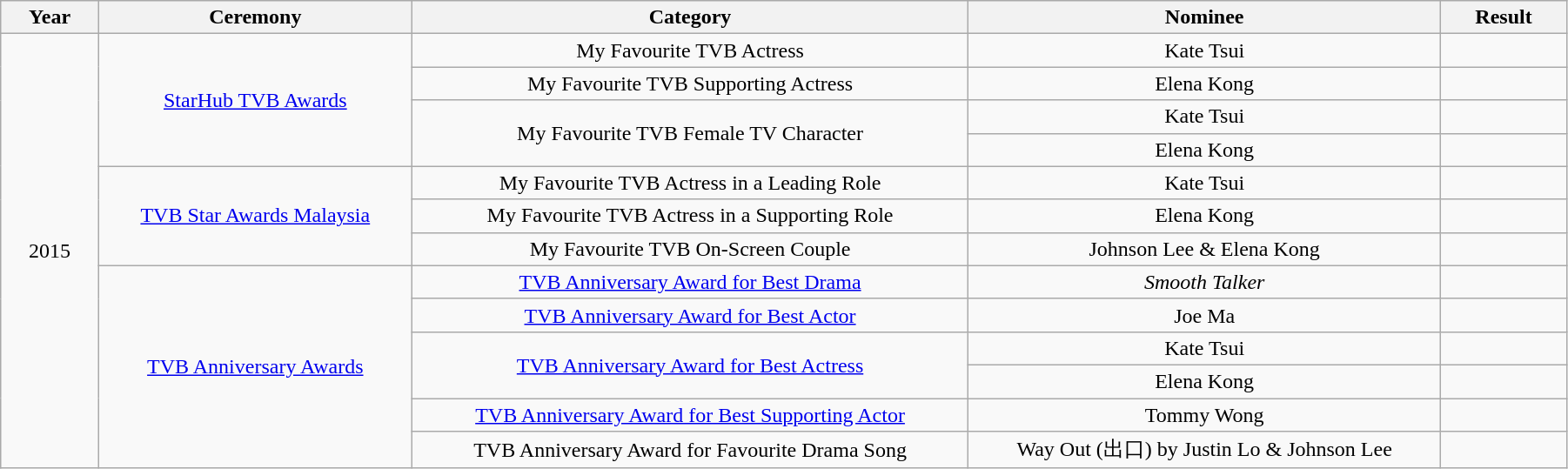<table class="wikitable" style="width:95%;">
<tr>
<th style="width:45px;">Year</th>
<th style="width:160px;">Ceremony</th>
<th style="width:290px;">Category</th>
<th style="width:245px;">Nominee</th>
<th style="width:60px;">Result</th>
</tr>
<tr>
<td align="center" rowspan=13>2015</td>
<td align="center" rowspan=4><a href='#'>StarHub TVB Awards</a></td>
<td align="center">My Favourite TVB Actress</td>
<td align="center">Kate Tsui</td>
<td></td>
</tr>
<tr>
<td align="center">My Favourite TVB Supporting Actress</td>
<td align="center">Elena Kong</td>
<td></td>
</tr>
<tr>
<td rowspan=2 align="center">My Favourite TVB Female TV Character</td>
<td align="center">Kate Tsui</td>
<td></td>
</tr>
<tr>
<td align="center">Elena Kong</td>
<td></td>
</tr>
<tr>
<td align="center" rowspan=3><a href='#'>TVB Star Awards Malaysia</a></td>
<td align="center">My Favourite TVB Actress in a Leading Role</td>
<td align="center">Kate Tsui</td>
<td></td>
</tr>
<tr>
<td align="center">My Favourite TVB Actress in a Supporting Role</td>
<td align="center">Elena Kong</td>
<td></td>
</tr>
<tr>
<td align="center">My Favourite TVB On-Screen Couple</td>
<td align="center">Johnson Lee & Elena Kong</td>
<td></td>
</tr>
<tr>
<td align="center" rowspan=6><a href='#'>TVB Anniversary Awards</a></td>
<td align="center"><a href='#'>TVB Anniversary Award for Best Drama</a></td>
<td align="center"><em>Smooth Talker</em></td>
<td></td>
</tr>
<tr>
<td align="center"><a href='#'>TVB Anniversary Award for Best Actor</a></td>
<td align="center">Joe Ma</td>
<td></td>
</tr>
<tr>
<td rowspan=2 align="center"><a href='#'>TVB Anniversary Award for Best Actress</a></td>
<td align="center">Kate Tsui</td>
<td></td>
</tr>
<tr>
<td align="center">Elena Kong</td>
<td></td>
</tr>
<tr>
<td align="center"><a href='#'>TVB Anniversary Award for Best Supporting Actor</a></td>
<td align="center">Tommy Wong</td>
<td></td>
</tr>
<tr>
<td align="center">TVB Anniversary Award for Favourite Drama Song</td>
<td align="center">Way Out (出口) by Justin Lo & Johnson Lee</td>
<td></td>
</tr>
</table>
